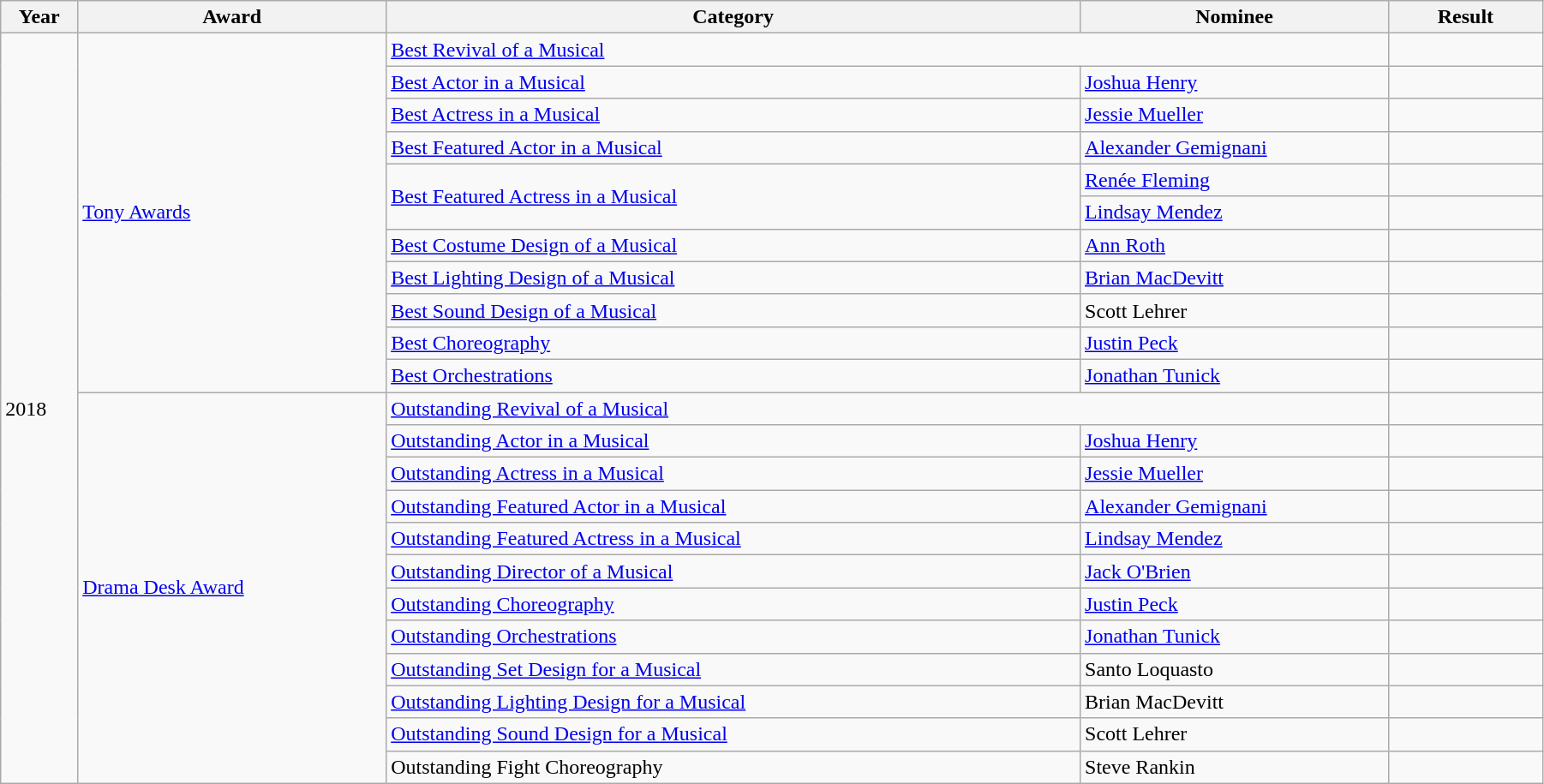<table class="wikitable" style="width:95%;">
<tr>
<th style="width:5%;">Year</th>
<th style="width:20%;">Award</th>
<th style="width:45%;">Category</th>
<th style="width:20%;">Nominee</th>
<th style="width:10%;">Result</th>
</tr>
<tr>
<td rowspan="23">2018</td>
<td rowspan="11"><a href='#'>Tony Awards</a></td>
<td colspan="2"><a href='#'>Best Revival of a Musical</a></td>
<td></td>
</tr>
<tr>
<td><a href='#'>Best Actor in a Musical</a></td>
<td><a href='#'>Joshua Henry</a></td>
<td></td>
</tr>
<tr>
<td><a href='#'>Best Actress in a Musical</a></td>
<td><a href='#'>Jessie Mueller</a></td>
<td></td>
</tr>
<tr>
<td><a href='#'>Best Featured Actor in a Musical</a></td>
<td><a href='#'>Alexander Gemignani</a></td>
<td></td>
</tr>
<tr>
<td rowspan="2"><a href='#'>Best Featured Actress in a Musical</a></td>
<td><a href='#'>Renée Fleming</a></td>
<td></td>
</tr>
<tr>
<td><a href='#'>Lindsay Mendez</a></td>
<td></td>
</tr>
<tr>
<td><a href='#'>Best Costume Design of a Musical</a></td>
<td><a href='#'>Ann Roth</a></td>
<td></td>
</tr>
<tr>
<td><a href='#'>Best Lighting Design of a Musical</a></td>
<td><a href='#'>Brian MacDevitt</a></td>
<td></td>
</tr>
<tr>
<td><a href='#'>Best Sound Design of a Musical</a></td>
<td>Scott Lehrer</td>
<td></td>
</tr>
<tr>
<td><a href='#'>Best Choreography</a></td>
<td><a href='#'>Justin Peck</a></td>
<td></td>
</tr>
<tr>
<td><a href='#'>Best Orchestrations</a></td>
<td><a href='#'>Jonathan Tunick</a></td>
<td></td>
</tr>
<tr>
<td rowspan="12"><a href='#'>Drama Desk Award</a></td>
<td colspan="2"><a href='#'>Outstanding Revival of a Musical</a></td>
<td></td>
</tr>
<tr>
<td><a href='#'>Outstanding Actor in a Musical</a></td>
<td><a href='#'>Joshua Henry</a></td>
<td></td>
</tr>
<tr>
<td><a href='#'>Outstanding Actress in a Musical</a></td>
<td><a href='#'>Jessie Mueller</a></td>
<td></td>
</tr>
<tr>
<td><a href='#'>Outstanding Featured Actor in a Musical</a></td>
<td><a href='#'>Alexander Gemignani</a></td>
<td></td>
</tr>
<tr>
<td><a href='#'>Outstanding Featured Actress in a Musical</a></td>
<td><a href='#'>Lindsay Mendez</a></td>
<td></td>
</tr>
<tr>
<td><a href='#'>Outstanding Director of a Musical</a></td>
<td><a href='#'>Jack O'Brien</a></td>
<td></td>
</tr>
<tr>
<td><a href='#'>Outstanding Choreography</a></td>
<td><a href='#'>Justin Peck</a></td>
<td></td>
</tr>
<tr>
<td><a href='#'>Outstanding Orchestrations</a></td>
<td><a href='#'>Jonathan Tunick</a></td>
<td></td>
</tr>
<tr>
<td><a href='#'>Outstanding Set Design for a Musical</a></td>
<td>Santo Loquasto</td>
<td></td>
</tr>
<tr>
<td><a href='#'>Outstanding Lighting Design for a Musical</a></td>
<td>Brian MacDevitt</td>
<td></td>
</tr>
<tr>
<td><a href='#'>Outstanding Sound Design for a Musical</a></td>
<td>Scott Lehrer</td>
<td></td>
</tr>
<tr>
<td>Outstanding Fight Choreography</td>
<td>Steve Rankin</td>
<td></td>
</tr>
</table>
